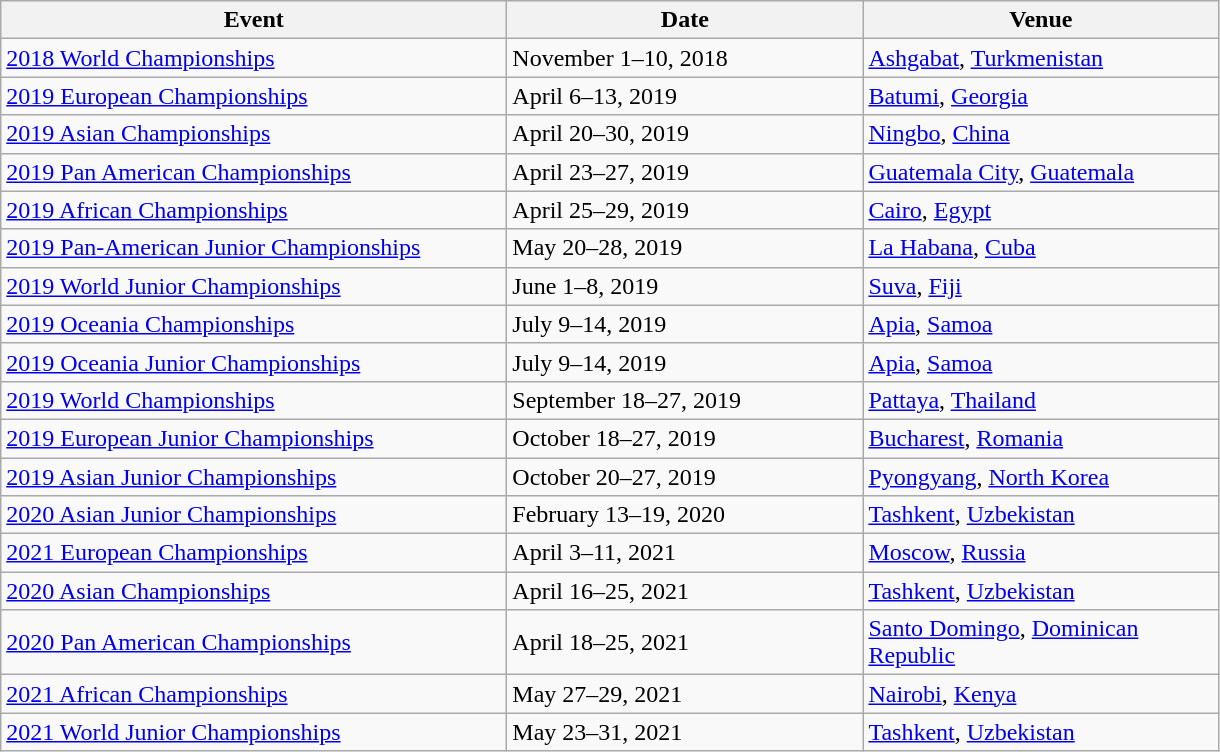<table class="wikitable">
<tr>
<th width=330>Event</th>
<th width=230>Date</th>
<th width=230>Venue</th>
</tr>
<tr>
<td><a href='#'>2018 World Championships</a></td>
<td>November 1–10, 2018</td>
<td> <a href='#'>Ashgabat</a>, <a href='#'>Turkmenistan</a></td>
</tr>
<tr>
<td><a href='#'>2019 European Championships</a></td>
<td>April 6–13, 2019</td>
<td> <a href='#'>Batumi</a>, <a href='#'>Georgia</a></td>
</tr>
<tr>
<td><a href='#'>2019 Asian Championships</a></td>
<td>April 20–30, 2019</td>
<td> <a href='#'>Ningbo</a>, <a href='#'>China</a></td>
</tr>
<tr>
<td><a href='#'>2019 Pan American Championships</a></td>
<td>April 23–27, 2019</td>
<td> <a href='#'>Guatemala City</a>, <a href='#'>Guatemala</a></td>
</tr>
<tr>
<td><a href='#'>2019 African Championships</a></td>
<td>April 25–29, 2019</td>
<td> <a href='#'>Cairo</a>, <a href='#'>Egypt</a></td>
</tr>
<tr>
<td><a href='#'>2019 Pan-American Junior Championships</a></td>
<td>May 20–28, 2019</td>
<td> <a href='#'>La Habana</a>, <a href='#'>Cuba</a></td>
</tr>
<tr>
<td><a href='#'>2019 World Junior Championships</a></td>
<td>June 1–8, 2019</td>
<td> <a href='#'>Suva</a>, <a href='#'>Fiji</a></td>
</tr>
<tr>
<td><a href='#'>2019 Oceania Championships</a></td>
<td>July 9–14, 2019</td>
<td> <a href='#'>Apia</a>, <a href='#'>Samoa</a></td>
</tr>
<tr>
<td><a href='#'>2019 Oceania Junior Championships</a></td>
<td>July 9–14, 2019</td>
<td> <a href='#'>Apia</a>, <a href='#'>Samoa</a></td>
</tr>
<tr>
<td><a href='#'>2019 World Championships</a></td>
<td>September 18–27, 2019</td>
<td> <a href='#'>Pattaya</a>, <a href='#'>Thailand</a></td>
</tr>
<tr>
<td><a href='#'>2019 European Junior Championships</a></td>
<td>October 18–27, 2019</td>
<td> <a href='#'>Bucharest</a>, <a href='#'>Romania</a></td>
</tr>
<tr>
<td><a href='#'>2019 Asian Junior Championships</a></td>
<td>October 20–27, 2019</td>
<td> <a href='#'>Pyongyang</a>, <a href='#'>North Korea</a></td>
</tr>
<tr>
<td><a href='#'>2020 Asian Junior Championships</a></td>
<td>February 13–19, 2020</td>
<td> <a href='#'>Tashkent</a>, <a href='#'>Uzbekistan</a></td>
</tr>
<tr>
<td><a href='#'>2021 European Championships</a></td>
<td>April 3–11, 2021</td>
<td> <a href='#'>Moscow</a>, <a href='#'>Russia</a></td>
</tr>
<tr>
<td><a href='#'>2020 Asian Championships</a></td>
<td>April 16–25, 2021</td>
<td> <a href='#'>Tashkent</a>, <a href='#'>Uzbekistan</a></td>
</tr>
<tr>
<td><a href='#'>2020 Pan American Championships</a></td>
<td>April 18–25, 2021</td>
<td> <a href='#'>Santo Domingo</a>, <a href='#'>Dominican Republic</a></td>
</tr>
<tr>
<td><a href='#'>2021 African Championships</a></td>
<td>May 27–29, 2021</td>
<td> <a href='#'>Nairobi</a>, <a href='#'>Kenya</a></td>
</tr>
<tr>
<td><a href='#'>2021 World Junior Championships</a></td>
<td>May 23–31, 2021</td>
<td> <a href='#'>Tashkent</a>, <a href='#'>Uzbekistan</a></td>
</tr>
</table>
